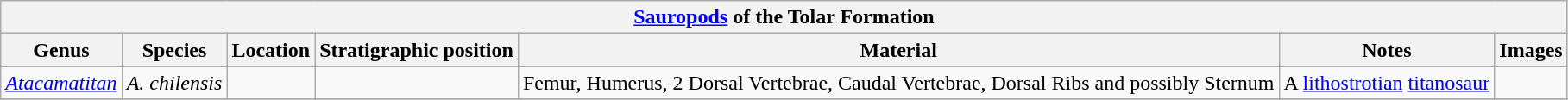<table class="wikitable" align="center">
<tr>
<th colspan="7" align="center"><a href='#'>Sauropods</a> of the Tolar Formation</th>
</tr>
<tr>
<th>Genus</th>
<th>Species</th>
<th>Location</th>
<th>Stratigraphic position</th>
<th>Material</th>
<th>Notes</th>
<th>Images</th>
</tr>
<tr>
<td><em><a href='#'>Atacamatitan</a></em></td>
<td><em>A. chilensis</em></td>
<td></td>
<td></td>
<td>Femur, Humerus, 2 Dorsal Vertebrae, Caudal Vertebrae, Dorsal Ribs and possibly Sternum</td>
<td>A <a href='#'>lithostrotian</a> <a href='#'>titanosaur</a></td>
<td></td>
</tr>
<tr>
</tr>
</table>
